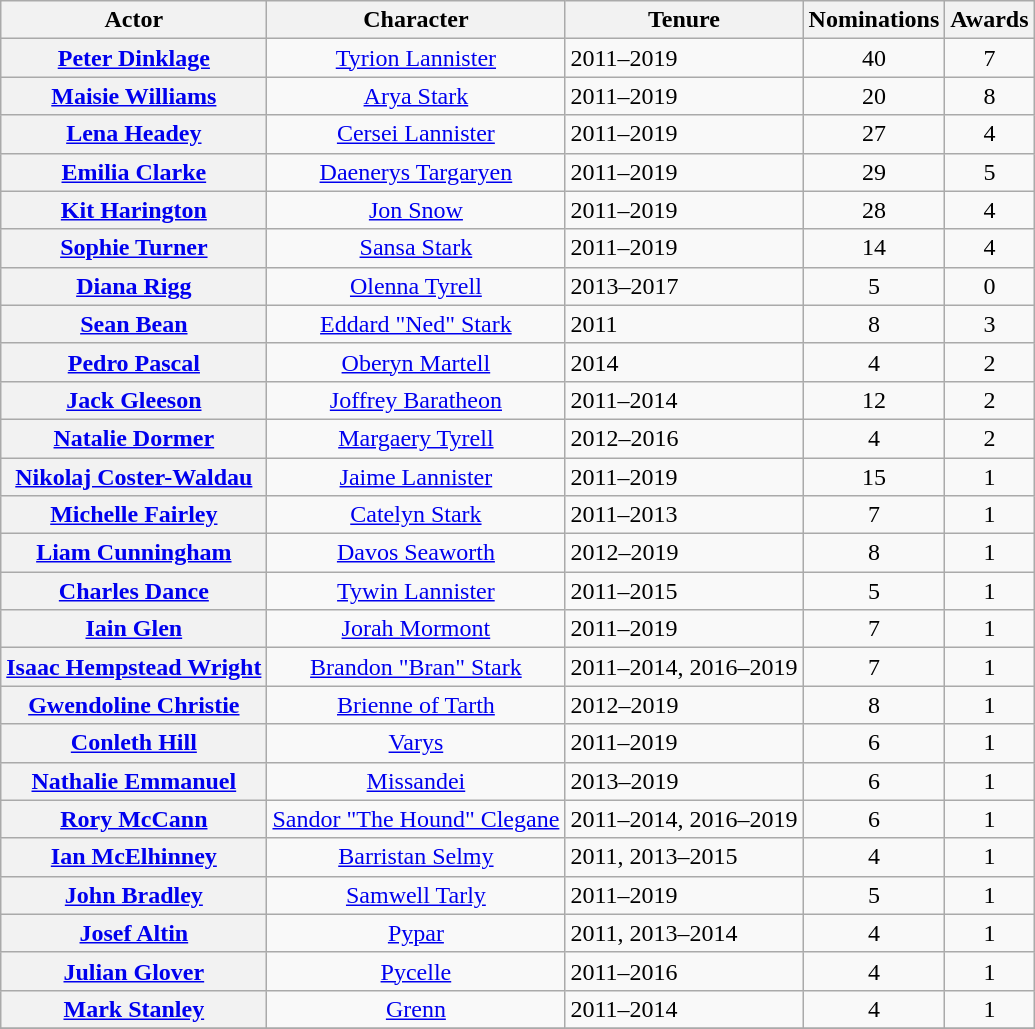<table class="wikitable sortable plainrowheaders" style="text-align:center;">
<tr>
<th scope="col">Actor</th>
<th scope="col">Character</th>
<th scope="col">Tenure</th>
<th scope="col">Nominations</th>
<th scope="col">Awards</th>
</tr>
<tr>
<th scope="row" data-sort-value="Dinklage, Peter"><a href='#'>Peter Dinklage</a></th>
<td data-sort-value="Lannister, Tyrion"><a href='#'>Tyrion Lannister</a></td>
<td align="left">2011–2019</td>
<td>40</td>
<td>7</td>
</tr>
<tr>
<th scope="row" data-sort-value="Williams, Maisie"><a href='#'>Maisie Williams</a></th>
<td data-sort-value="Stark, Arya"><a href='#'>Arya Stark</a></td>
<td align="left">2011–2019</td>
<td>20</td>
<td>8</td>
</tr>
<tr>
<th scope="row" data-sort-value="Headey, Lena"><a href='#'>Lena Headey</a></th>
<td data-sort-value="Lannister, Cersei"><a href='#'>Cersei Lannister</a></td>
<td align="left">2011–2019</td>
<td>27</td>
<td>4</td>
</tr>
<tr>
<th scope="row" data-sort-value="Clarke, Emilia"><a href='#'>Emilia Clarke</a></th>
<td data-sort-value="Targaryen, Daenerys"><a href='#'>Daenerys Targaryen</a></td>
<td align="left">2011–2019</td>
<td>29</td>
<td>5</td>
</tr>
<tr>
<th scope="row" data-sort-value="Harington, Kit"><a href='#'>Kit Harington</a></th>
<td data-sort-value="Snow, Jon"><a href='#'>Jon Snow</a></td>
<td align="left">2011–2019</td>
<td>28</td>
<td>4</td>
</tr>
<tr>
<th scope="row" data-sort-value="Turner, Sophie"><a href='#'>Sophie Turner</a></th>
<td data-sort-value="Stark, Sansa"><a href='#'>Sansa Stark</a></td>
<td align="left">2011–2019</td>
<td>14</td>
<td>4</td>
</tr>
<tr>
<th scope="row" data-sort-value="Rigg, Diana"><a href='#'>Diana Rigg</a></th>
<td data-sort-value="Tyrell, Olenna"><a href='#'>Olenna Tyrell</a></td>
<td align="left">2013–2017</td>
<td>5</td>
<td>0</td>
</tr>
<tr>
<th scope="row" data-sort-value="Bean, Sean"><a href='#'>Sean Bean</a></th>
<td data-sort-value="Stark, Ned"><a href='#'>Eddard "Ned" Stark</a></td>
<td align="left">2011</td>
<td>8</td>
<td>3</td>
</tr>
<tr>
<th scope="row" align="left;" data-sort-value="Pascal, Pedro"><a href='#'>Pedro Pascal</a></th>
<td data-sort-value="Martell, Oberyn"><a href='#'>Oberyn Martell</a></td>
<td align="left">2014</td>
<td>4</td>
<td>2</td>
</tr>
<tr>
<th scope="row" data-sort-value="Gleeson, Jack"><a href='#'>Jack Gleeson</a></th>
<td data-sort-value="Baratheon, Joffrey"><a href='#'>Joffrey Baratheon</a></td>
<td align="left">2011–2014</td>
<td>12</td>
<td>2</td>
</tr>
<tr>
<th scope="row" data-sort-value="Dormer, Natalie"><a href='#'>Natalie Dormer</a></th>
<td data-sort-value="Tyrell, Margaery"><a href='#'>Margaery Tyrell</a></td>
<td align="left">2012–2016</td>
<td>4</td>
<td>2</td>
</tr>
<tr>
<th scope="row" data-sort-value="Coster-Waldau, Nikolaj"><a href='#'>Nikolaj Coster-Waldau</a></th>
<td data-sort-value="Lannister, Jaime"><a href='#'>Jaime Lannister</a></td>
<td align="left">2011–2019</td>
<td>15</td>
<td>1</td>
</tr>
<tr>
<th scope="row" data-sort-value="Fairley, Michelle"><a href='#'>Michelle Fairley</a></th>
<td data-sort-value="Stark, Catelyn"><a href='#'>Catelyn Stark</a></td>
<td align="left">2011–2013</td>
<td>7</td>
<td>1</td>
</tr>
<tr>
<th scope="row" data-sort-value="Cunningham, Liam"><a href='#'>Liam Cunningham</a></th>
<td data-sort-value="Seaworth, Davos"><a href='#'>Davos Seaworth</a></td>
<td align="left">2012–2019</td>
<td>8</td>
<td>1</td>
</tr>
<tr>
<th scope="row" data-sort-value="Dance, Charles"><a href='#'>Charles Dance</a></th>
<td data-sort-value="Lannister, Tywin"><a href='#'>Tywin Lannister</a></td>
<td align="left">2011–2015</td>
<td>5</td>
<td>1</td>
</tr>
<tr>
<th scope="row" data-sort-value="Glen, Iain"><a href='#'>Iain Glen</a></th>
<td data-sort-value="Mormont, Jorah"><a href='#'>Jorah Mormont</a></td>
<td align="left">2011–2019</td>
<td>7</td>
<td>1</td>
</tr>
<tr>
<th scope="row" data-sort-value="Hempstead Wright, Isaac"><a href='#'>Isaac Hempstead Wright</a></th>
<td data-sort-value="Stark, Bran"><a href='#'>Brandon "Bran" Stark</a></td>
<td align="left">2011–2014, 2016–2019</td>
<td>7</td>
<td>1</td>
</tr>
<tr>
<th scope="row" data-sort-value="Christie, Gwendoline"><a href='#'>Gwendoline Christie</a></th>
<td data-sort-value="Brienne of Tarth"><a href='#'>Brienne of Tarth</a></td>
<td align="left">2012–2019</td>
<td>8</td>
<td>1</td>
</tr>
<tr>
<th scope="row" data-sort-value="Hill, Conleth"><a href='#'>Conleth Hill</a></th>
<td data-sort-value="Varys"><a href='#'>Varys</a></td>
<td align="left">2011–2019</td>
<td>6</td>
<td>1</td>
</tr>
<tr>
<th scope="row" data-sort-value="Emmanuel, Nathalie"><a href='#'>Nathalie Emmanuel</a></th>
<td data-sort-value="Missandei"><a href='#'>Missandei</a></td>
<td align="left">2013–2019</td>
<td>6</td>
<td>1</td>
</tr>
<tr>
<th scope="row" data-sort-value="McCann, Rory"><a href='#'>Rory McCann</a></th>
<td data-sort-value="Clegane, Sandor"><a href='#'>Sandor "The Hound" Clegane</a></td>
<td align="left">2011–2014, 2016–2019</td>
<td>6</td>
<td>1</td>
</tr>
<tr>
<th scope="row" data-sort-value="McElhinney, Ian"><a href='#'>Ian McElhinney</a></th>
<td data-sort-value="Selmy, Barristan"><a href='#'>Barristan Selmy</a></td>
<td align="left">2011, 2013–2015</td>
<td>4</td>
<td>1</td>
</tr>
<tr>
<th scope="row" data-sort-value="Bradley, John"><a href='#'>John Bradley</a></th>
<td data-sort-value="Tarly, Samwell"><a href='#'>Samwell Tarly</a></td>
<td align="left">2011–2019</td>
<td>5</td>
<td>1</td>
</tr>
<tr>
<th scope="row" data-sort-value="Altin, Josef"><a href='#'>Josef Altin</a></th>
<td data-sort-value="Pypar"><a href='#'>Pypar</a></td>
<td align="left">2011, 2013–2014</td>
<td>4</td>
<td>1</td>
</tr>
<tr>
<th scope="row" data-sort-value="Glover, Julian"><a href='#'>Julian Glover</a></th>
<td data-sort-value="Pycelle"><a href='#'>Pycelle</a></td>
<td align="left">2011–2016</td>
<td>4</td>
<td>1</td>
</tr>
<tr>
<th scope="row" data-sort-value="Stanley, Mark"><a href='#'>Mark Stanley</a></th>
<td data-sort-value="Grenn"><a href='#'>Grenn</a></td>
<td align="left">2011–2014</td>
<td>4</td>
<td>1</td>
</tr>
<tr>
</tr>
</table>
